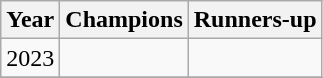<table class="wikitable">
<tr>
<th>Year</th>
<th>Champions</th>
<th>Runners-up</th>
</tr>
<tr>
<td>2023</td>
<td></td>
<td></td>
</tr>
<tr>
</tr>
</table>
